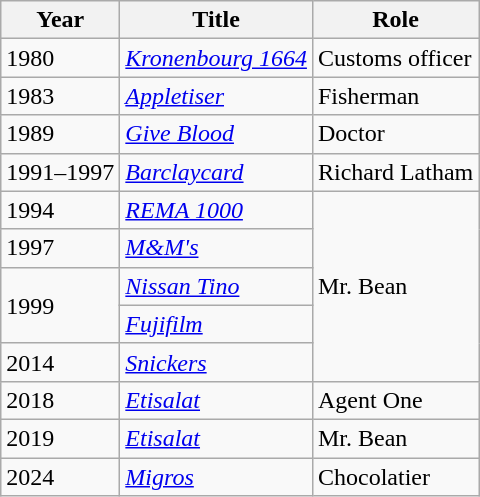<table class="wikitable">
<tr>
<th>Year</th>
<th>Title</th>
<th>Role</th>
</tr>
<tr>
<td>1980</td>
<td><em><a href='#'>Kronenbourg 1664</a></em></td>
<td>Customs officer</td>
</tr>
<tr>
<td>1983</td>
<td><em><a href='#'>Appletiser</a></em></td>
<td>Fisherman</td>
</tr>
<tr>
<td>1989</td>
<td><em><a href='#'>Give Blood</a></em></td>
<td>Doctor</td>
</tr>
<tr>
<td>1991–1997</td>
<td><em><a href='#'>Barclaycard</a></em></td>
<td>Richard Latham</td>
</tr>
<tr>
<td>1994</td>
<td><em><a href='#'>REMA 1000</a></em></td>
<td rowspan="5">Mr. Bean</td>
</tr>
<tr>
<td>1997</td>
<td><em><a href='#'>M&M's</a></em></td>
</tr>
<tr>
<td rowspan="2">1999</td>
<td><em><a href='#'>Nissan Tino</a></em></td>
</tr>
<tr>
<td><em><a href='#'>Fujifilm</a></em></td>
</tr>
<tr>
<td>2014</td>
<td><em><a href='#'>Snickers</a></em></td>
</tr>
<tr>
<td>2018</td>
<td><em><a href='#'>Etisalat</a></em></td>
<td>Agent One</td>
</tr>
<tr>
<td>2019</td>
<td><em><a href='#'>Etisalat</a></em></td>
<td>Mr. Bean</td>
</tr>
<tr>
<td>2024</td>
<td><em><a href='#'>Migros</a></em></td>
<td>Chocolatier</td>
</tr>
</table>
